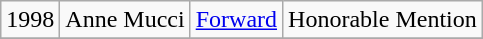<table class="wikitable">
<tr>
<td>1998</td>
<td> Anne Mucci</td>
<td><a href='#'>Forward</a></td>
<td>Honorable Mention</td>
</tr>
<tr>
</tr>
</table>
